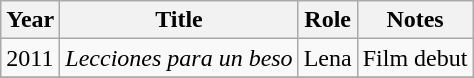<table class="wikitable sortable">
<tr>
<th>Year</th>
<th>Title</th>
<th>Role</th>
<th>Notes</th>
</tr>
<tr>
<td>2011</td>
<td><em>Lecciones para un beso</em></td>
<td>Lena</td>
<td>Film debut</td>
</tr>
<tr>
</tr>
</table>
